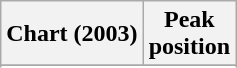<table class="wikitable plainrowheaders sortable" style="text-align:center;" border="1">
<tr>
<th scope="col">Chart (2003)</th>
<th scope="col">Peak<br>position</th>
</tr>
<tr>
</tr>
<tr>
</tr>
<tr>
</tr>
<tr>
</tr>
</table>
